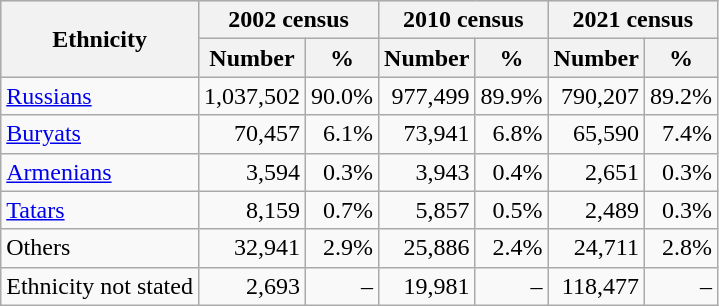<table class="wikitable" style="text-align: right;">
<tr bgcolor="#e0e0e0">
<th rowspan="2">Ethnicity</th>
<th colspan="2">2002 census</th>
<th colspan="2">2010 census</th>
<th colspan="2">2021 census</th>
</tr>
<tr bgcolor="#e0e0e0">
<th>Number</th>
<th>%</th>
<th>Number</th>
<th>%</th>
<th>Number</th>
<th>%</th>
</tr>
<tr>
<td align="left"><a href='#'>Russians</a></td>
<td>1,037,502</td>
<td>90.0%</td>
<td>977,499</td>
<td>89.9%</td>
<td>790,207</td>
<td>89.2%</td>
</tr>
<tr>
<td align="left"><a href='#'>Buryats</a></td>
<td>70,457</td>
<td>6.1%</td>
<td>73,941</td>
<td>6.8%</td>
<td>65,590</td>
<td>7.4%</td>
</tr>
<tr>
<td align="left"><a href='#'>Armenians</a></td>
<td>3,594</td>
<td>0.3%</td>
<td>3,943</td>
<td>0.4%</td>
<td>2,651</td>
<td>0.3%</td>
</tr>
<tr>
<td align="left"><a href='#'>Tatars</a></td>
<td>8,159</td>
<td>0.7%</td>
<td>5,857</td>
<td>0.5%</td>
<td>2,489</td>
<td>0.3%</td>
</tr>
<tr>
<td align="left">Others</td>
<td>32,941</td>
<td>2.9%</td>
<td>25,886</td>
<td>2.4%</td>
<td>24,711</td>
<td>2.8%</td>
</tr>
<tr>
<td>Ethnicity not stated</td>
<td>2,693</td>
<td>–</td>
<td>19,981</td>
<td>–</td>
<td>118,477</td>
<td>–</td>
</tr>
</table>
